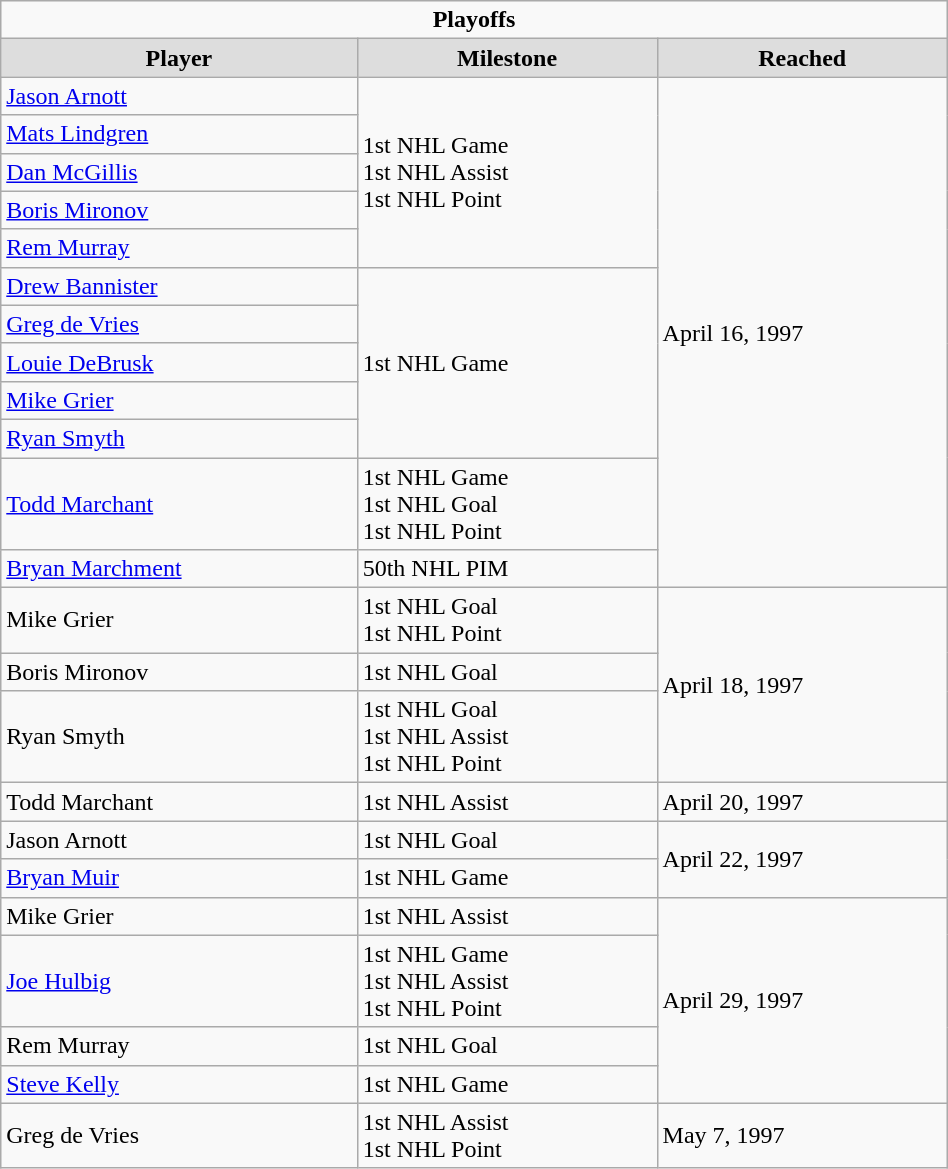<table class="wikitable" style="width:50%;">
<tr>
<td colspan="10" style="text-align:center;"><strong>Playoffs</strong></td>
</tr>
<tr style="text-align:center; background:#ddd;">
<td><strong>Player</strong></td>
<td><strong>Milestone</strong></td>
<td><strong>Reached</strong></td>
</tr>
<tr>
<td><a href='#'>Jason Arnott</a></td>
<td rowspan="5">1st NHL Game<br>1st NHL Assist<br>1st NHL Point</td>
<td rowspan="12">April 16, 1997</td>
</tr>
<tr>
<td><a href='#'>Mats Lindgren</a></td>
</tr>
<tr>
<td><a href='#'>Dan McGillis</a></td>
</tr>
<tr>
<td><a href='#'>Boris Mironov</a></td>
</tr>
<tr>
<td><a href='#'>Rem Murray</a></td>
</tr>
<tr>
<td><a href='#'>Drew Bannister</a></td>
<td rowspan="5">1st NHL Game</td>
</tr>
<tr>
<td><a href='#'>Greg de Vries</a></td>
</tr>
<tr>
<td><a href='#'>Louie DeBrusk</a></td>
</tr>
<tr>
<td><a href='#'>Mike Grier</a></td>
</tr>
<tr>
<td><a href='#'>Ryan Smyth</a></td>
</tr>
<tr>
<td><a href='#'>Todd Marchant</a></td>
<td>1st NHL Game<br>1st NHL Goal<br>1st NHL Point</td>
</tr>
<tr>
<td><a href='#'>Bryan Marchment</a></td>
<td>50th NHL PIM</td>
</tr>
<tr>
<td>Mike Grier</td>
<td>1st NHL Goal<br>1st NHL Point</td>
<td rowspan="3">April 18, 1997</td>
</tr>
<tr>
<td>Boris Mironov</td>
<td>1st NHL Goal</td>
</tr>
<tr>
<td>Ryan Smyth</td>
<td>1st NHL Goal<br>1st NHL Assist<br>1st NHL Point</td>
</tr>
<tr>
<td>Todd Marchant</td>
<td>1st NHL Assist</td>
<td>April 20, 1997</td>
</tr>
<tr>
<td>Jason Arnott</td>
<td>1st NHL Goal</td>
<td rowspan="2">April 22, 1997</td>
</tr>
<tr>
<td><a href='#'>Bryan Muir</a></td>
<td>1st NHL Game</td>
</tr>
<tr>
<td>Mike Grier</td>
<td>1st NHL Assist</td>
<td rowspan="4">April 29, 1997</td>
</tr>
<tr>
<td><a href='#'>Joe Hulbig</a></td>
<td>1st NHL Game<br>1st NHL Assist<br>1st NHL Point</td>
</tr>
<tr>
<td>Rem Murray</td>
<td>1st NHL Goal</td>
</tr>
<tr>
<td><a href='#'>Steve Kelly</a></td>
<td>1st NHL Game</td>
</tr>
<tr>
<td>Greg de Vries</td>
<td>1st NHL Assist<br>1st NHL Point</td>
<td>May 7, 1997</td>
</tr>
</table>
